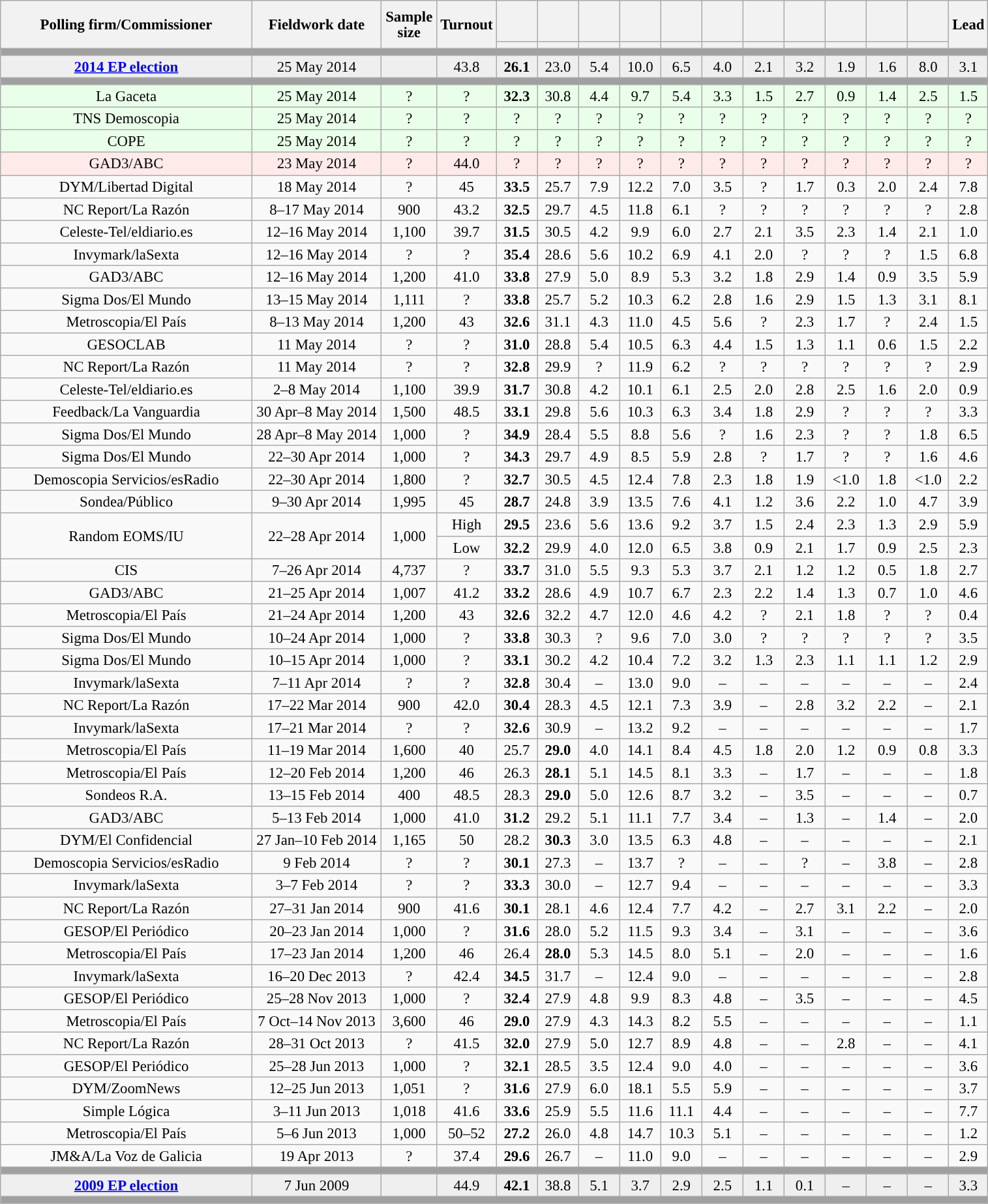<table class="wikitable collapsible collapsed" style="text-align:center; font-size:95%; line-height:16px;">
<tr style="height:42px;">
<th style="width:250px;" rowspan="2">Polling firm/Commissioner</th>
<th style="width:125px;" rowspan="2">Fieldwork date</th>
<th style="width:50px;" rowspan="2">Sample size</th>
<th style="width:45px;" rowspan="2">Turnout</th>
<th style="width:35px;"></th>
<th style="width:35px;"></th>
<th style="width:35px;"></th>
<th style="width:35px;"></th>
<th style="width:35px;"></th>
<th style="width:35px;"></th>
<th style="width:35px;"></th>
<th style="width:35px;"></th>
<th style="width:35px;"></th>
<th style="width:35px;"></th>
<th style="width:35px;"></th>
<th style="width:30px;" rowspan="2">Lead</th>
</tr>
<tr>
<th style="color:inherit;background:"></th>
<th style="color:inherit;background:"></th>
<th style="color:inherit;background:"></th>
<th style="color:inherit;background:"></th>
<th style="color:inherit;background:"></th>
<th style="color:inherit;background:"></th>
<th style="color:inherit;background:"></th>
<th style="color:inherit;background:"></th>
<th style="color:inherit;background:"></th>
<th style="color:inherit;background:"></th>
<th style="color:inherit;background:"></th>
</tr>
<tr>
<td colspan="16" style="background:#A0A0A0"></td>
</tr>
<tr style="background:#EFEFEF;">
<td><strong><a href='#'>2014 EP election</a></strong></td>
<td>25 May 2014</td>
<td></td>
<td>43.8</td>
<td><strong>26.1</strong><br></td>
<td>23.0<br></td>
<td>5.4<br></td>
<td>10.0<br></td>
<td>6.5<br></td>
<td>4.0<br></td>
<td>2.1<br></td>
<td>3.2<br></td>
<td>1.9<br></td>
<td>1.6<br></td>
<td>8.0<br></td>
<td style="background:">3.1</td>
</tr>
<tr>
<td colspan="16" style="background:#A0A0A0"></td>
</tr>
<tr style="background:#EAFFEA;">
<td>La Gaceta</td>
<td>25 May 2014</td>
<td>?</td>
<td>?</td>
<td><strong>32.3</strong><br></td>
<td>30.8<br></td>
<td>4.4<br></td>
<td>9.7<br></td>
<td>5.4<br></td>
<td>3.3<br></td>
<td>1.5<br></td>
<td>2.7<br></td>
<td>0.9<br></td>
<td>1.4<br></td>
<td>2.5<br></td>
<td style="background:">1.5</td>
</tr>
<tr style="background:#EAFFEA;">
<td>TNS Demoscopia</td>
<td>25 May 2014</td>
<td>?</td>
<td>?</td>
<td>?<br></td>
<td>?<br></td>
<td>?<br></td>
<td>?<br></td>
<td>?<br></td>
<td>?<br></td>
<td>?<br></td>
<td>?<br></td>
<td>?<br></td>
<td>?<br></td>
<td>?<br></td>
<td style="background:">?</td>
</tr>
<tr style="background:#EAFFEA;">
<td>COPE</td>
<td>25 May 2014</td>
<td>?</td>
<td>?</td>
<td>?<br></td>
<td>?<br></td>
<td>?<br></td>
<td>?<br></td>
<td>?<br></td>
<td>?<br></td>
<td>?<br></td>
<td>?<br></td>
<td>?<br></td>
<td>?<br></td>
<td>?<br></td>
<td style="background:">?</td>
</tr>
<tr style="background:#FFEAEA;">
<td>GAD3/ABC</td>
<td>23 May 2014</td>
<td>?</td>
<td>44.0</td>
<td>?<br></td>
<td>?<br></td>
<td>?<br></td>
<td>?<br></td>
<td>?<br></td>
<td>?<br></td>
<td>?<br></td>
<td>?<br></td>
<td>?<br></td>
<td>?<br></td>
<td>?<br></td>
<td style="background:">?</td>
</tr>
<tr>
<td>DYM/Libertad Digital</td>
<td>18 May 2014</td>
<td>?</td>
<td>45</td>
<td><strong>33.5</strong><br></td>
<td>25.7<br></td>
<td>7.9<br></td>
<td>12.2<br></td>
<td>7.0<br></td>
<td>3.5<br></td>
<td>?<br></td>
<td>1.7<br></td>
<td>0.3<br></td>
<td>2.0<br></td>
<td>2.4<br></td>
<td style="background:">7.8</td>
</tr>
<tr>
<td>NC Report/La Razón</td>
<td>8–17 May 2014</td>
<td>900</td>
<td>43.2</td>
<td><strong>32.5</strong><br></td>
<td>29.7<br></td>
<td>4.5<br></td>
<td>11.8<br></td>
<td>6.1<br></td>
<td>?<br></td>
<td>?<br></td>
<td>?<br></td>
<td>?<br></td>
<td>?<br></td>
<td>?<br></td>
<td style="background:">2.8</td>
</tr>
<tr>
<td>Celeste-Tel/eldiario.es</td>
<td>12–16 May 2014</td>
<td>1,100</td>
<td>39.7</td>
<td><strong>31.5</strong><br></td>
<td>30.5<br></td>
<td>4.2<br></td>
<td>9.9<br></td>
<td>6.0<br></td>
<td>2.7<br></td>
<td>2.1<br></td>
<td>3.5<br></td>
<td>2.3<br></td>
<td>1.4<br></td>
<td>2.1<br></td>
<td style="background:">1.0</td>
</tr>
<tr>
<td>Invymark/laSexta</td>
<td>12–16 May 2014</td>
<td>?</td>
<td>?</td>
<td><strong>35.4</strong><br></td>
<td>28.6<br></td>
<td>5.6<br></td>
<td>10.2<br></td>
<td>6.9<br></td>
<td>4.1<br></td>
<td>2.0<br></td>
<td>?<br></td>
<td>?<br></td>
<td>?<br></td>
<td>1.5<br></td>
<td style="background:">6.8</td>
</tr>
<tr>
<td>GAD3/ABC</td>
<td>12–16 May 2014</td>
<td>1,200</td>
<td>41.0</td>
<td><strong>33.8</strong><br></td>
<td>27.9<br></td>
<td>5.0<br></td>
<td>8.9<br></td>
<td>5.3<br></td>
<td>3.2<br></td>
<td>1.8<br></td>
<td>2.9<br></td>
<td>1.4<br></td>
<td>0.9<br></td>
<td>3.5<br></td>
<td style="background:">5.9</td>
</tr>
<tr>
<td>Sigma Dos/El Mundo</td>
<td>13–15 May 2014</td>
<td>1,111</td>
<td>?</td>
<td><strong>33.8</strong><br></td>
<td>25.7<br></td>
<td>5.2<br></td>
<td>10.3<br></td>
<td>6.2<br></td>
<td>2.8<br></td>
<td>1.6<br></td>
<td>2.9<br></td>
<td>1.5<br></td>
<td>1.3<br></td>
<td>3.1<br></td>
<td style="background:">8.1</td>
</tr>
<tr>
<td>Metroscopia/El País</td>
<td>8–13 May 2014</td>
<td>1,200</td>
<td>43</td>
<td><strong>32.6</strong><br></td>
<td>31.1<br></td>
<td>4.3<br></td>
<td>11.0<br></td>
<td>4.5<br></td>
<td>5.6<br></td>
<td>?<br></td>
<td>2.3<br></td>
<td>1.7<br></td>
<td>?<br></td>
<td>2.4<br></td>
<td style="background:">1.5</td>
</tr>
<tr>
<td>GESOCLAB</td>
<td>11 May 2014</td>
<td>?</td>
<td>?</td>
<td><strong>31.0</strong><br></td>
<td>28.8<br></td>
<td>5.4<br></td>
<td>10.5<br></td>
<td>6.3<br></td>
<td>4.4<br></td>
<td>1.5<br></td>
<td>1.3<br></td>
<td>1.1<br></td>
<td>0.6<br></td>
<td>1.5<br></td>
<td style="background:">2.2</td>
</tr>
<tr>
<td>NC Report/La Razón</td>
<td>11 May 2014</td>
<td>?</td>
<td>?</td>
<td><strong>32.8</strong><br></td>
<td>29.9<br></td>
<td>?<br></td>
<td>11.9<br></td>
<td>6.2<br></td>
<td>?<br></td>
<td>?<br></td>
<td>?<br></td>
<td>?<br></td>
<td>?<br></td>
<td>?<br></td>
<td style="background:">2.9</td>
</tr>
<tr>
<td>Celeste-Tel/eldiario.es</td>
<td>2–8 May 2014</td>
<td>1,100</td>
<td>39.9</td>
<td><strong>31.7</strong><br></td>
<td>30.8<br></td>
<td>4.2<br></td>
<td>10.1<br></td>
<td>6.1<br></td>
<td>2.5<br></td>
<td>2.0<br></td>
<td>2.8<br></td>
<td>2.5<br></td>
<td>1.6<br></td>
<td>2.0<br></td>
<td style="background:">0.9</td>
</tr>
<tr>
<td>Feedback/La Vanguardia</td>
<td>30 Apr–8 May 2014</td>
<td>1,500</td>
<td>48.5</td>
<td><strong>33.1</strong><br></td>
<td>29.8<br></td>
<td>5.6<br></td>
<td>10.3<br></td>
<td>6.3<br></td>
<td>3.4<br></td>
<td>1.8<br></td>
<td>2.9<br></td>
<td>?<br></td>
<td>?<br></td>
<td>?<br></td>
<td style="background:">3.3</td>
</tr>
<tr>
<td>Sigma Dos/El Mundo</td>
<td>28 Apr–8 May 2014</td>
<td>1,000</td>
<td>?</td>
<td><strong>34.9</strong><br></td>
<td>28.4<br></td>
<td>5.5<br></td>
<td>8.8<br></td>
<td>5.6<br></td>
<td>?<br></td>
<td>1.6<br></td>
<td>2.3<br></td>
<td>?<br></td>
<td>?<br></td>
<td>1.8<br></td>
<td style="background:">6.5</td>
</tr>
<tr>
<td>Sigma Dos/El Mundo</td>
<td>22–30 Apr 2014</td>
<td>1,000</td>
<td>?</td>
<td><strong>34.3</strong><br></td>
<td>29.7<br></td>
<td>4.9<br></td>
<td>8.5<br></td>
<td>5.9<br></td>
<td>2.8<br></td>
<td>?<br></td>
<td>1.7<br></td>
<td>?<br></td>
<td>?<br></td>
<td>1.6<br></td>
<td style="background:">4.6</td>
</tr>
<tr>
<td>Demoscopia Servicios/esRadio</td>
<td>22–30 Apr 2014</td>
<td>1,800</td>
<td>?</td>
<td><strong>32.7</strong><br></td>
<td>30.5<br></td>
<td>4.5<br></td>
<td>12.4<br></td>
<td>7.8<br></td>
<td>2.3<br></td>
<td>1.8<br></td>
<td>1.9<br></td>
<td><1.0<br></td>
<td>1.8<br></td>
<td><1.0<br></td>
<td style="background:">2.2</td>
</tr>
<tr>
<td>Sondea/Público</td>
<td>9–30 Apr 2014</td>
<td>1,995</td>
<td>45</td>
<td><strong>28.7</strong><br></td>
<td>24.8<br></td>
<td>3.9<br></td>
<td>13.5<br></td>
<td>7.6<br></td>
<td>4.1<br></td>
<td>1.2<br></td>
<td>3.6<br></td>
<td>2.2<br></td>
<td>1.0<br></td>
<td>4.7<br></td>
<td style="background:">3.9</td>
</tr>
<tr>
<td rowspan="2">Random EOMS/IU</td>
<td rowspan="2">22–28 Apr 2014</td>
<td rowspan="2">1,000</td>
<td>High</td>
<td><strong>29.5</strong><br></td>
<td>23.6<br></td>
<td>5.6<br></td>
<td>13.6<br></td>
<td>9.2<br></td>
<td>3.7<br></td>
<td>1.5<br></td>
<td>2.4<br></td>
<td>2.3<br></td>
<td>1.3<br></td>
<td>2.9<br></td>
<td style="background:">5.9</td>
</tr>
<tr>
<td>Low</td>
<td><strong>32.2</strong><br></td>
<td>29.9<br></td>
<td>4.0<br></td>
<td>12.0<br></td>
<td>6.5<br></td>
<td>3.8<br></td>
<td>0.9<br></td>
<td>2.1<br></td>
<td>1.7<br></td>
<td>0.9<br></td>
<td>2.5<br></td>
<td style="background:">2.3</td>
</tr>
<tr>
<td>CIS</td>
<td>7–26 Apr 2014</td>
<td>4,737</td>
<td>?</td>
<td><strong>33.7</strong><br></td>
<td>31.0<br></td>
<td>5.5<br></td>
<td>9.3<br></td>
<td>5.3<br></td>
<td>3.7<br></td>
<td>2.1<br></td>
<td>1.2<br></td>
<td>1.2<br></td>
<td>0.5<br></td>
<td>1.8<br></td>
<td style="background:">2.7</td>
</tr>
<tr>
<td>GAD3/ABC</td>
<td>21–25 Apr 2014</td>
<td>1,007</td>
<td>41.2</td>
<td><strong>33.2</strong><br></td>
<td>28.6<br></td>
<td>4.9<br></td>
<td>10.7<br></td>
<td>6.7<br></td>
<td>2.3<br></td>
<td>2.2<br></td>
<td>1.4<br></td>
<td>1.3<br></td>
<td>0.7<br></td>
<td>1.0<br></td>
<td style="background:">4.6</td>
</tr>
<tr>
<td>Metroscopia/El País</td>
<td>21–24 Apr 2014</td>
<td>1,200</td>
<td>43</td>
<td><strong>32.6</strong><br></td>
<td>32.2<br></td>
<td>4.7<br></td>
<td>12.0<br></td>
<td>4.6<br></td>
<td>4.2<br></td>
<td>?<br></td>
<td>2.1<br></td>
<td>1.8<br></td>
<td>?<br></td>
<td>?<br></td>
<td style="background:">0.4</td>
</tr>
<tr>
<td>Sigma Dos/El Mundo</td>
<td>10–24 Apr 2014</td>
<td>1,000</td>
<td>?</td>
<td><strong>33.8</strong><br></td>
<td>30.3<br></td>
<td>?<br></td>
<td>9.6<br></td>
<td>7.0<br></td>
<td>3.0<br></td>
<td>?<br></td>
<td>?<br></td>
<td>?<br></td>
<td>?<br></td>
<td>?<br></td>
<td style="background:">3.5</td>
</tr>
<tr>
<td>Sigma Dos/El Mundo</td>
<td>10–15 Apr 2014</td>
<td>1,000</td>
<td>?</td>
<td><strong>33.1</strong><br></td>
<td>30.2<br></td>
<td>4.2<br></td>
<td>10.4<br></td>
<td>7.2<br></td>
<td>3.2<br></td>
<td>1.3<br></td>
<td>2.3<br></td>
<td>1.1<br></td>
<td>1.1<br></td>
<td>1.2<br></td>
<td style="background:">2.9</td>
</tr>
<tr>
<td>Invymark/laSexta</td>
<td>7–11 Apr 2014</td>
<td>?</td>
<td>?</td>
<td><strong>32.8</strong></td>
<td>30.4</td>
<td>–</td>
<td>13.0</td>
<td>9.0</td>
<td>–</td>
<td>–</td>
<td>–</td>
<td>–</td>
<td>–</td>
<td>–</td>
<td style="background:">2.4</td>
</tr>
<tr>
<td>NC Report/La Razón</td>
<td>17–22 Mar 2014</td>
<td>900</td>
<td>42.0</td>
<td><strong>30.4</strong><br></td>
<td>28.3<br></td>
<td>4.5<br></td>
<td>12.1<br></td>
<td>7.3<br></td>
<td>3.9<br></td>
<td>–</td>
<td>2.8<br></td>
<td>3.2<br></td>
<td>2.2<br></td>
<td>–</td>
<td style="background:">2.1</td>
</tr>
<tr>
<td>Invymark/laSexta</td>
<td>17–21 Mar 2014</td>
<td>?</td>
<td>?</td>
<td><strong>32.6</strong></td>
<td>30.9</td>
<td>–</td>
<td>13.2</td>
<td>9.2</td>
<td>–</td>
<td>–</td>
<td>–</td>
<td>–</td>
<td>–</td>
<td>–</td>
<td style="background:">1.7</td>
</tr>
<tr>
<td>Metroscopia/El País</td>
<td>11–19 Mar 2014</td>
<td>1,600</td>
<td>40</td>
<td>25.7<br></td>
<td><strong>29.0</strong><br></td>
<td>4.0<br></td>
<td>14.1<br></td>
<td>8.4<br></td>
<td>4.5<br></td>
<td>1.8<br></td>
<td>2.0<br></td>
<td>1.2<br></td>
<td>0.9<br></td>
<td>0.8<br></td>
<td style="background:">3.3</td>
</tr>
<tr>
<td>Metroscopia/El País</td>
<td>12–20 Feb 2014</td>
<td>1,200</td>
<td>46</td>
<td>26.3<br></td>
<td><strong>28.1</strong><br></td>
<td>5.1<br></td>
<td>14.5<br></td>
<td>8.1<br></td>
<td>3.3<br></td>
<td>–</td>
<td>1.7<br></td>
<td>–</td>
<td>–</td>
<td>–</td>
<td style="background:">1.8</td>
</tr>
<tr>
<td>Sondeos R.A.</td>
<td>13–15 Feb 2014</td>
<td>400</td>
<td>48.5</td>
<td>28.3<br></td>
<td><strong>29.0</strong><br></td>
<td>5.0<br></td>
<td>12.6<br></td>
<td>8.7<br></td>
<td>3.2<br></td>
<td>–</td>
<td>3.5<br></td>
<td>–</td>
<td>–</td>
<td>–</td>
<td style="background:">0.7</td>
</tr>
<tr>
<td>GAD3/ABC</td>
<td>5–13 Feb 2014</td>
<td>1,000</td>
<td>41.0</td>
<td><strong>31.2</strong><br></td>
<td>29.2<br></td>
<td>5.1<br></td>
<td>11.1<br></td>
<td>7.7<br></td>
<td>3.4<br></td>
<td>–</td>
<td>1.3<br></td>
<td>–</td>
<td>1.4<br></td>
<td>–</td>
<td style="background:">2.0</td>
</tr>
<tr>
<td>DYM/El Confidencial</td>
<td>27 Jan–10 Feb 2014</td>
<td>1,165</td>
<td>50</td>
<td>28.2<br></td>
<td><strong>30.3</strong><br></td>
<td>3.0<br></td>
<td>13.5<br></td>
<td>6.3<br></td>
<td>4.8<br></td>
<td>–</td>
<td>–</td>
<td>–</td>
<td>–</td>
<td>–</td>
<td style="background:">2.1</td>
</tr>
<tr>
<td>Demoscopia Servicios/esRadio</td>
<td>9 Feb 2014</td>
<td>?</td>
<td>?</td>
<td><strong>30.1</strong><br></td>
<td>27.3<br></td>
<td>–</td>
<td>13.7<br></td>
<td>?<br></td>
<td>–</td>
<td>–</td>
<td>?<br></td>
<td>–</td>
<td>3.8<br></td>
<td>–</td>
<td style="background:">2.8</td>
</tr>
<tr>
<td>Invymark/laSexta</td>
<td>3–7 Feb 2014</td>
<td>?</td>
<td>?</td>
<td><strong>33.3</strong></td>
<td>30.0</td>
<td>–</td>
<td>12.7</td>
<td>9.4</td>
<td>–</td>
<td>–</td>
<td>–</td>
<td>–</td>
<td>–</td>
<td>–</td>
<td style="background:">3.3</td>
</tr>
<tr>
<td>NC Report/La Razón</td>
<td>27–31 Jan 2014</td>
<td>900</td>
<td>41.6</td>
<td><strong>30.1</strong><br></td>
<td>28.1<br></td>
<td>4.6<br></td>
<td>12.4<br></td>
<td>7.7<br></td>
<td>4.2<br></td>
<td>–</td>
<td>2.7<br></td>
<td>3.1<br></td>
<td>2.2<br></td>
<td>–</td>
<td style="background:">2.0</td>
</tr>
<tr>
<td>GESOP/El Periódico</td>
<td>20–23 Jan 2014</td>
<td>1,000</td>
<td>?</td>
<td><strong>31.6</strong><br></td>
<td>28.0<br></td>
<td>5.2<br></td>
<td>11.5<br></td>
<td>9.3<br></td>
<td>3.4<br></td>
<td>–</td>
<td>3.1<br></td>
<td>–</td>
<td>–</td>
<td>–</td>
<td style="background:">3.6</td>
</tr>
<tr>
<td>Metroscopia/El País</td>
<td>17–23 Jan 2014</td>
<td>1,200</td>
<td>46</td>
<td>26.4<br></td>
<td><strong>28.0</strong><br></td>
<td>5.3<br></td>
<td>14.5<br></td>
<td>8.0<br></td>
<td>5.1<br></td>
<td>–</td>
<td>2.0<br></td>
<td>–</td>
<td>–</td>
<td>–</td>
<td style="background:">1.6</td>
</tr>
<tr>
<td>Invymark/laSexta</td>
<td>16–20 Dec 2013</td>
<td>?</td>
<td>42.4</td>
<td><strong>34.5</strong></td>
<td>31.7</td>
<td>–</td>
<td>12.4</td>
<td>9.0</td>
<td>–</td>
<td>–</td>
<td>–</td>
<td>–</td>
<td>–</td>
<td>–</td>
<td style="background:">2.8</td>
</tr>
<tr>
<td>GESOP/El Periódico</td>
<td>25–28 Nov 2013</td>
<td>1,000</td>
<td>?</td>
<td><strong>32.4</strong><br></td>
<td>27.9<br></td>
<td>4.8<br></td>
<td>9.9<br></td>
<td>8.3<br></td>
<td>4.8<br></td>
<td>–</td>
<td>3.5<br></td>
<td>–</td>
<td>–</td>
<td>–</td>
<td style="background:">4.5</td>
</tr>
<tr>
<td>Metroscopia/El País</td>
<td>7 Oct–14 Nov 2013</td>
<td>3,600</td>
<td>46</td>
<td><strong>29.0</strong><br></td>
<td>27.9<br></td>
<td>4.3<br></td>
<td>14.3<br></td>
<td>8.2<br></td>
<td>5.5<br></td>
<td>–</td>
<td>–</td>
<td>–</td>
<td>–</td>
<td>–</td>
<td style="background:">1.1</td>
</tr>
<tr>
<td>NC Report/La Razón</td>
<td>28–31 Oct 2013</td>
<td>?</td>
<td>41.5</td>
<td><strong>32.0</strong><br></td>
<td>27.9<br></td>
<td>5.0<br></td>
<td>12.7<br></td>
<td>8.9<br></td>
<td>4.8<br></td>
<td>–</td>
<td>–</td>
<td>2.8<br></td>
<td>–</td>
<td>–</td>
<td style="background:">4.1</td>
</tr>
<tr>
<td>GESOP/El Periódico</td>
<td>25–28 Jun 2013</td>
<td>1,000</td>
<td>?</td>
<td><strong>32.1</strong><br></td>
<td>28.5<br></td>
<td>3.5<br></td>
<td>12.4<br></td>
<td>9.0<br></td>
<td>4.0<br></td>
<td>–</td>
<td>–</td>
<td>–</td>
<td>–</td>
<td>–</td>
<td style="background:">3.6</td>
</tr>
<tr>
<td>DYM/ZoomNews</td>
<td>12–25 Jun 2013</td>
<td>1,051</td>
<td>?</td>
<td><strong>31.6</strong><br></td>
<td>27.9<br></td>
<td>6.0<br></td>
<td>18.1<br></td>
<td>5.5<br></td>
<td>5.9<br></td>
<td>–</td>
<td>–</td>
<td>–</td>
<td>–</td>
<td>–</td>
<td style="background:">3.7</td>
</tr>
<tr>
<td>Simple Lógica</td>
<td>3–11 Jun 2013</td>
<td>1,018</td>
<td>41.6</td>
<td><strong>33.6</strong></td>
<td>25.9</td>
<td>5.5</td>
<td>11.6</td>
<td>11.1</td>
<td>4.4</td>
<td>–</td>
<td>–</td>
<td>–</td>
<td>–</td>
<td>–</td>
<td style="background:">7.7</td>
</tr>
<tr>
<td>Metroscopia/El País</td>
<td>5–6 Jun 2013</td>
<td>1,000</td>
<td>50–52</td>
<td><strong>27.2</strong><br></td>
<td>26.0<br></td>
<td>4.8<br></td>
<td>14.7<br></td>
<td>10.3<br></td>
<td>5.1<br></td>
<td>–</td>
<td>–</td>
<td>–</td>
<td>–</td>
<td>–</td>
<td style="background:">1.2</td>
</tr>
<tr>
<td>JM&A/La Voz de Galicia</td>
<td>19 Apr 2013</td>
<td>?</td>
<td>37.4</td>
<td><strong>29.6</strong><br></td>
<td>26.7<br></td>
<td>–</td>
<td>11.0<br></td>
<td>9.0<br></td>
<td>–</td>
<td>–</td>
<td>–</td>
<td>–</td>
<td>–</td>
<td>–</td>
<td style="background:">2.9</td>
</tr>
<tr>
<td colspan="16" style="background:#A0A0A0"></td>
</tr>
<tr style="background:#EFEFEF;">
<td><strong><a href='#'>2009 EP election</a></strong></td>
<td>7 Jun 2009</td>
<td></td>
<td>44.9</td>
<td><strong>42.1</strong><br></td>
<td>38.8<br></td>
<td>5.1<br></td>
<td>3.7<br></td>
<td>2.9<br></td>
<td>2.5<br></td>
<td>1.1<br></td>
<td>0.1<br></td>
<td>–</td>
<td>–</td>
<td>–</td>
<td style="background:">3.3</td>
</tr>
<tr>
<td colspan="16" style="background:#A0A0A0"></td>
</tr>
</table>
